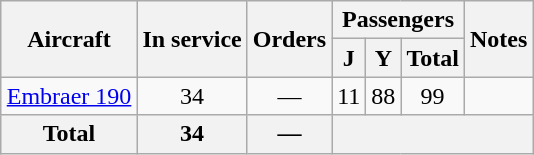<table class="wikitable" style="margin:0.5em auto; text-align:center">
<tr>
<th rowspan="2">Aircraft</th>
<th rowspan="2">In service</th>
<th rowspan="2">Orders</th>
<th colspan="3">Passengers</th>
<th rowspan="2">Notes</th>
</tr>
<tr>
<th><abbr>J</abbr></th>
<th><abbr>Y</abbr></th>
<th>Total</th>
</tr>
<tr>
<td><a href='#'>Embraer 190</a></td>
<td>34</td>
<td>—</td>
<td>11</td>
<td>88</td>
<td>99</td>
<td></td>
</tr>
<tr>
<th>Total</th>
<th>34</th>
<th>—</th>
<th colspan="4"></th>
</tr>
</table>
